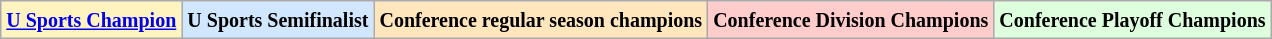<table class="wikitable">
<tr>
<td bgcolor="#FFF3BF"><small><strong><a href='#'>U Sports Champion</a> </strong></small></td>
<td bgcolor="#D0E7FF"><small><strong>U Sports Semifinalist</strong></small></td>
<td bgcolor="#FFE6BD"><small><strong>Conference regular season champions</strong></small></td>
<td bgcolor="#FFCCCC"><small><strong>Conference Division Champions</strong></small></td>
<td bgcolor="#ddffdd"><small><strong>Conference Playoff Champions</strong></small></td>
</tr>
</table>
